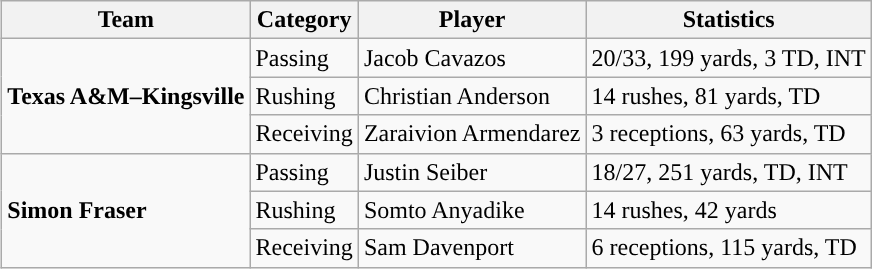<table class="wikitable" style="float: right;">
<tr>
<th>Team</th>
<th>Category</th>
<th>Player</th>
<th>Statistics</th>
</tr>
<tr>
<td rowspan=3><strong>Texas A&M–Kingsville</strong></td>
<td>Passing</td>
<td>Jacob Cavazos</td>
<td>20/33, 199 yards, 3 TD, INT</td>
</tr>
<tr>
<td>Rushing</td>
<td>Christian Anderson</td>
<td>14 rushes, 81 yards, TD</td>
</tr>
<tr>
<td>Receiving</td>
<td>Zaraivion Armendarez</td>
<td>3 receptions, 63 yards, TD</td>
</tr>
<tr>
<td rowspan=3><strong>Simon Fraser</strong></td>
<td>Passing</td>
<td>Justin Seiber</td>
<td>18/27, 251 yards, TD, INT</td>
</tr>
<tr>
<td>Rushing</td>
<td>Somto Anyadike</td>
<td>14 rushes, 42 yards</td>
</tr>
<tr>
<td>Receiving</td>
<td>Sam Davenport</td>
<td>6 receptions, 115 yards, TD</td>
</tr>
</table>
